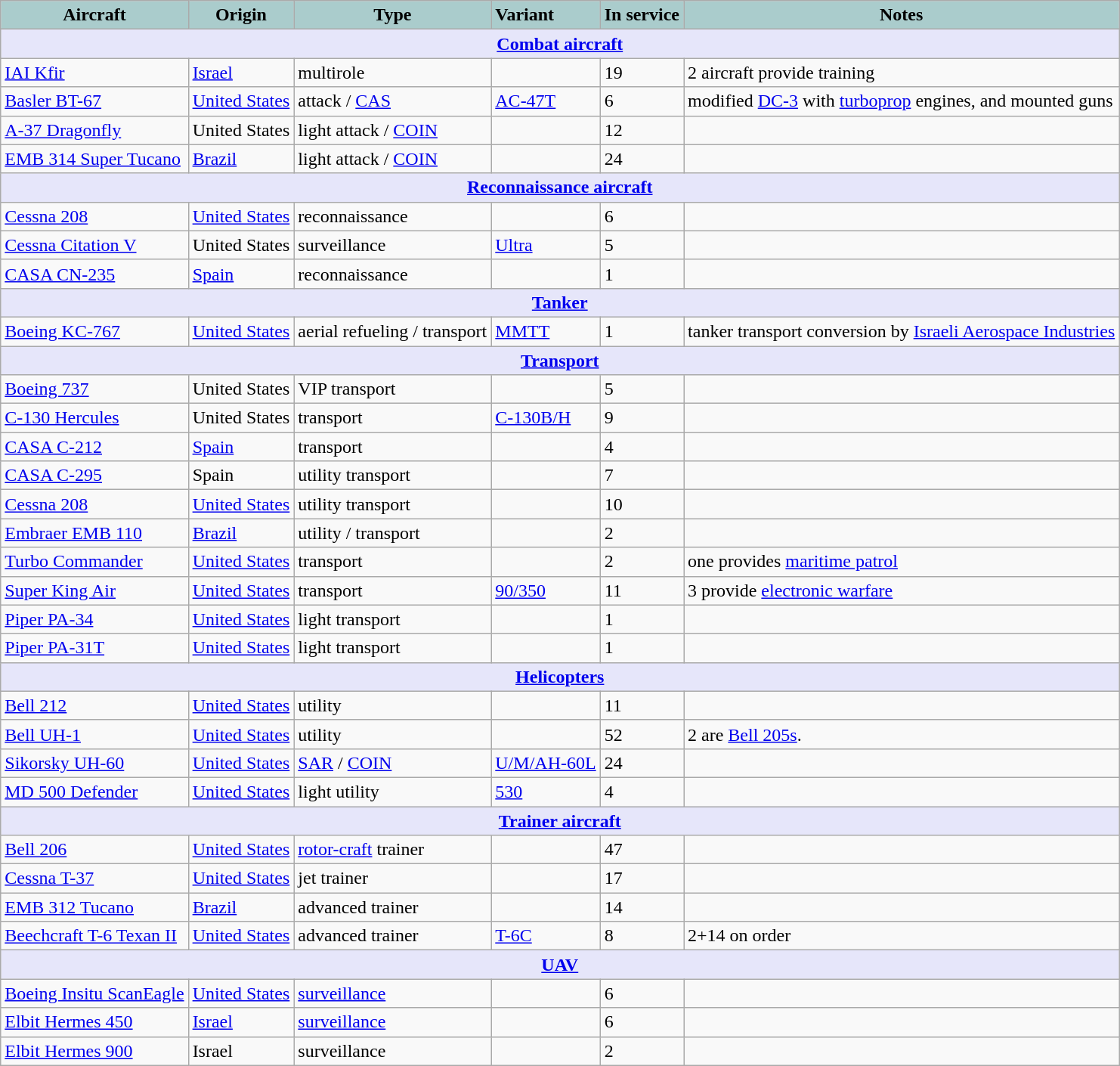<table class="wikitable">
<tr>
<th style="text-align:center; background:#acc;">Aircraft</th>
<th style="text-align: center; background:#acc;">Origin</th>
<th style="text-align:l center; background:#acc;">Type</th>
<th style="text-align:left; background:#acc;">Variant</th>
<th style="text-align:center; background:#acc;">In service</th>
<th style="text-align: center; background:#acc;">Notes</th>
</tr>
<tr>
<th style="align: center; background: lavender;" colspan="6"><a href='#'>Combat aircraft</a></th>
</tr>
<tr>
<td><a href='#'>IAI Kfir</a></td>
<td><a href='#'>Israel</a></td>
<td>multirole</td>
<td></td>
<td>19</td>
<td>2 aircraft provide training</td>
</tr>
<tr>
<td><a href='#'>Basler BT-67</a></td>
<td><a href='#'>United States</a></td>
<td>attack / <a href='#'>CAS</a></td>
<td><a href='#'>AC-47T</a></td>
<td>6</td>
<td>modified <a href='#'>DC-3</a> with <a href='#'>turboprop</a> engines, and mounted guns</td>
</tr>
<tr>
<td><a href='#'> A-37 Dragonfly</a></td>
<td>United States</td>
<td>light attack / <a href='#'>COIN</a></td>
<td></td>
<td>12</td>
<td></td>
</tr>
<tr>
<td><a href='#'> EMB 314 Super Tucano</a></td>
<td><a href='#'>Brazil</a></td>
<td>light attack / <a href='#'>COIN</a></td>
<td></td>
<td>24</td>
<td></td>
</tr>
<tr>
<th style="align: center; background: lavender;" colspan="6"><a href='#'>Reconnaissance aircraft</a></th>
</tr>
<tr>
<td><a href='#'>Cessna 208</a></td>
<td><a href='#'>United States</a></td>
<td>reconnaissance</td>
<td></td>
<td>6</td>
<td></td>
</tr>
<tr>
<td><a href='#'>Cessna Citation V</a></td>
<td>United States</td>
<td>surveillance</td>
<td><a href='#'>Ultra</a></td>
<td>5</td>
<td></td>
</tr>
<tr>
<td><a href='#'>CASA CN-235</a></td>
<td><a href='#'>Spain</a></td>
<td>reconnaissance</td>
<td></td>
<td>1</td>
<td></td>
</tr>
<tr>
<th style="align: center; background: lavender;" colspan="6"><a href='#'>Tanker</a></th>
</tr>
<tr>
<td><a href='#'>Boeing KC-767</a></td>
<td><a href='#'>United States</a></td>
<td>aerial refueling / transport</td>
<td><a href='#'>MMTT</a></td>
<td>1</td>
<td>tanker transport conversion by <a href='#'>Israeli Aerospace Industries</a></td>
</tr>
<tr>
<th style="align: center; background: lavender;" colspan="6"><a href='#'>Transport</a></th>
</tr>
<tr>
<td><a href='#'>Boeing 737</a></td>
<td>United States</td>
<td>VIP transport</td>
<td></td>
<td>5</td>
<td></td>
</tr>
<tr>
<td><a href='#'> C-130 Hercules</a></td>
<td>United States</td>
<td>transport</td>
<td><a href='#'>C-130B/H</a></td>
<td>9</td>
<td></td>
</tr>
<tr>
<td><a href='#'>CASA C-212</a></td>
<td><a href='#'>Spain</a></td>
<td>transport</td>
<td></td>
<td>4</td>
<td></td>
</tr>
<tr>
<td><a href='#'>CASA C-295</a></td>
<td>Spain</td>
<td>utility transport</td>
<td></td>
<td>7</td>
<td></td>
</tr>
<tr>
<td><a href='#'>Cessna 208</a></td>
<td><a href='#'>United States</a></td>
<td>utility transport</td>
<td></td>
<td>10</td>
<td></td>
</tr>
<tr>
<td><a href='#'> Embraer EMB 110</a></td>
<td><a href='#'>Brazil</a></td>
<td>utility / transport</td>
<td></td>
<td>2</td>
<td></td>
</tr>
<tr>
<td><a href='#'>Turbo Commander</a></td>
<td><a href='#'>United States</a></td>
<td>transport</td>
<td></td>
<td>2</td>
<td>one provides <a href='#'>maritime patrol</a></td>
</tr>
<tr>
<td><a href='#'> Super King Air</a></td>
<td><a href='#'>United States</a></td>
<td>transport</td>
<td><a href='#'>90/350</a></td>
<td>11</td>
<td>3 provide <a href='#'>electronic warfare</a></td>
</tr>
<tr>
<td><a href='#'>Piper PA-34</a></td>
<td><a href='#'>United States</a></td>
<td>light transport</td>
<td></td>
<td>1</td>
<td></td>
</tr>
<tr>
<td><a href='#'> Piper PA-31T</a></td>
<td><a href='#'>United States</a></td>
<td>light transport</td>
<td></td>
<td>1</td>
<td></td>
</tr>
<tr>
<th style="align: center; background: lavender;" colspan="6"><a href='#'>Helicopters</a></th>
</tr>
<tr>
<td><a href='#'>Bell 212</a></td>
<td><a href='#'>United States</a></td>
<td>utility</td>
<td></td>
<td>11</td>
<td></td>
</tr>
<tr>
<td><a href='#'>Bell UH-1</a></td>
<td><a href='#'>United States</a></td>
<td>utility</td>
<td></td>
<td>52</td>
<td>2 are <a href='#'>Bell 205s</a>.</td>
</tr>
<tr>
<td><a href='#'> Sikorsky UH-60</a></td>
<td><a href='#'>United States</a></td>
<td utility /><a href='#'>SAR</a> /  <a href='#'>COIN</a></td>
<td><a href='#'>U/M/AH-60L</a></td>
<td>24</td>
<td></td>
</tr>
<tr>
<td><a href='#'>MD 500 Defender</a></td>
<td><a href='#'>United States</a></td>
<td>light utility</td>
<td><a href='#'>530</a></td>
<td>4</td>
<td></td>
</tr>
<tr>
<th style="align: center; background: lavender;" colspan="6"><a href='#'>Trainer aircraft</a></th>
</tr>
<tr>
<td><a href='#'>Bell 206</a></td>
<td><a href='#'>United States</a></td>
<td><a href='#'>rotor-craft</a> trainer</td>
<td></td>
<td>47</td>
<td></td>
</tr>
<tr>
<td><a href='#'>Cessna T-37</a></td>
<td><a href='#'>United States</a></td>
<td>jet trainer</td>
<td></td>
<td>17</td>
<td></td>
</tr>
<tr>
<td><a href='#'> EMB 312 Tucano</a></td>
<td><a href='#'>Brazil</a></td>
<td>advanced trainer</td>
<td></td>
<td>14</td>
<td></td>
</tr>
<tr>
<td><a href='#'>Beechcraft T-6 Texan II</a></td>
<td><a href='#'>United States</a></td>
<td>advanced trainer</td>
<td><a href='#'>T-6C</a></td>
<td>8</td>
<td>2+14 on order</td>
</tr>
<tr>
<th style="align: center; background: lavender;" colspan="7"><a href='#'>UAV</a></th>
</tr>
<tr>
<td><a href='#'>Boeing Insitu ScanEagle</a></td>
<td><a href='#'>United States</a></td>
<td><a href='#'>surveillance</a></td>
<td></td>
<td>6</td>
<td></td>
</tr>
<tr>
<td><a href='#'>Elbit Hermes 450</a></td>
<td><a href='#'>Israel</a></td>
<td><a href='#'>surveillance</a></td>
<td></td>
<td>6</td>
<td></td>
</tr>
<tr>
<td><a href='#'>Elbit Hermes 900</a></td>
<td>Israel</td>
<td>surveillance</td>
<td></td>
<td>2</td>
<td></td>
</tr>
</table>
